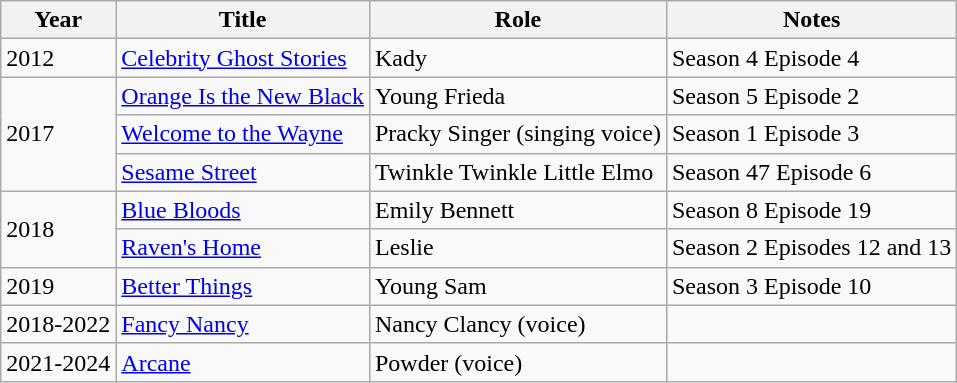<table class="wikitable">
<tr>
<th>Year</th>
<th>Title</th>
<th>Role</th>
<th>Notes</th>
</tr>
<tr>
<td>2012</td>
<td><a href='#'>Celebrity Ghost Stories</a></td>
<td>Kady</td>
<td>Season 4 Episode 4</td>
</tr>
<tr>
<td rowspan="3">2017</td>
<td><a href='#'>Orange Is the New Black</a></td>
<td>Young Frieda</td>
<td>Season 5 Episode 2</td>
</tr>
<tr>
<td><a href='#'>Welcome to the Wayne</a></td>
<td>Pracky Singer (singing voice)</td>
<td>Season 1 Episode 3</td>
</tr>
<tr>
<td><a href='#'>Sesame Street</a></td>
<td>Twinkle Twinkle Little Elmo</td>
<td>Season 47 Episode 6</td>
</tr>
<tr>
<td rowspan="2">2018</td>
<td><a href='#'>Blue Bloods</a></td>
<td>Emily Bennett</td>
<td>Season 8 Episode 19</td>
</tr>
<tr>
<td><a href='#'>Raven's Home</a></td>
<td>Leslie</td>
<td>Season 2 Episodes 12 and 13</td>
</tr>
<tr>
<td>2019</td>
<td><a href='#'>Better Things</a></td>
<td>Young Sam</td>
<td>Season 3 Episode 10</td>
</tr>
<tr>
<td>2018-2022</td>
<td><a href='#'>Fancy Nancy</a></td>
<td>Nancy Clancy (voice)</td>
<td></td>
</tr>
<tr>
<td>2021-2024</td>
<td><a href='#'>Arcane</a></td>
<td>Powder (voice)</td>
<td></td>
</tr>
</table>
